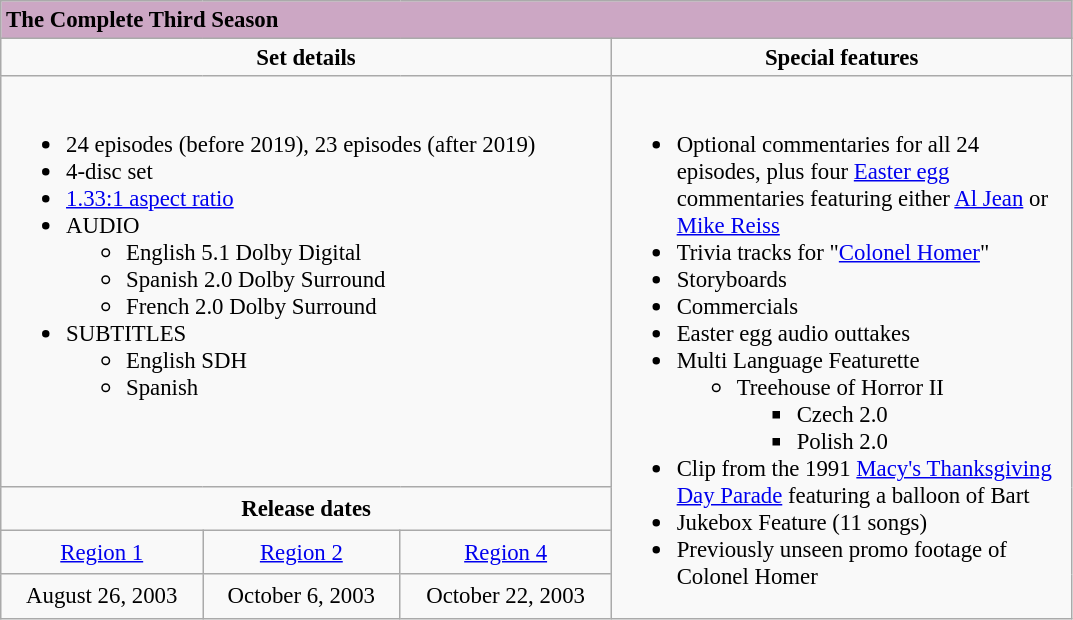<table class="wikitable" style="font-size: 95%;">
<tr>
<td colspan="5" style="background:#cca7c4;"><strong>The Complete Third Season</strong></td>
</tr>
<tr valign="top">
<td style="text-align:center; width:400px;" colspan="3"><strong>Set details</strong></td>
<td style="width:300px; text-align:center;"><strong>Special features</strong></td>
</tr>
<tr valign="top">
<td colspan="3" style="text-align:left; width:400px;"><br><ul><li>24 episodes (before 2019), 23 episodes (after 2019)</li><li>4-disc set</li><li><a href='#'>1.33:1 aspect ratio</a></li><li>AUDIO<ul><li>English 5.1 Dolby Digital</li><li>Spanish 2.0 Dolby Surround</li><li>French 2.0 Dolby Surround</li></ul></li><li>SUBTITLES<ul><li>English SDH</li><li>Spanish</li></ul></li></ul></td>
<td rowspan="4" style="text-align:left; width:300px;"><br><ul><li>Optional commentaries for all 24 episodes, plus four <a href='#'>Easter egg</a> commentaries featuring either <a href='#'>Al Jean</a> or <a href='#'>Mike Reiss</a></li><li>Trivia tracks for "<a href='#'>Colonel Homer</a>"</li><li>Storyboards</li><li>Commercials</li><li>Easter egg audio outtakes</li><li>Multi Language Featurette<ul><li>Treehouse of Horror II<ul><li>Czech 2.0</li><li>Polish 2.0</li></ul></li></ul></li><li>Clip from the 1991 <a href='#'>Macy's Thanksgiving Day Parade</a> featuring a balloon of Bart</li><li>Jukebox Feature (11 songs)</li><li>Previously unseen promo footage of Colonel Homer</li></ul></td>
</tr>
<tr>
<td colspan="3" style="text-align:center;"><strong>Release dates</strong></td>
</tr>
<tr>
<td style="text-align:center;"><a href='#'>Region 1</a></td>
<td style="text-align:center;"><a href='#'>Region 2</a></td>
<td style="text-align:center;"><a href='#'>Region 4</a></td>
</tr>
<tr style="text-align:center;">
<td>August 26, 2003</td>
<td>October 6, 2003</td>
<td>October 22, 2003</td>
</tr>
</table>
